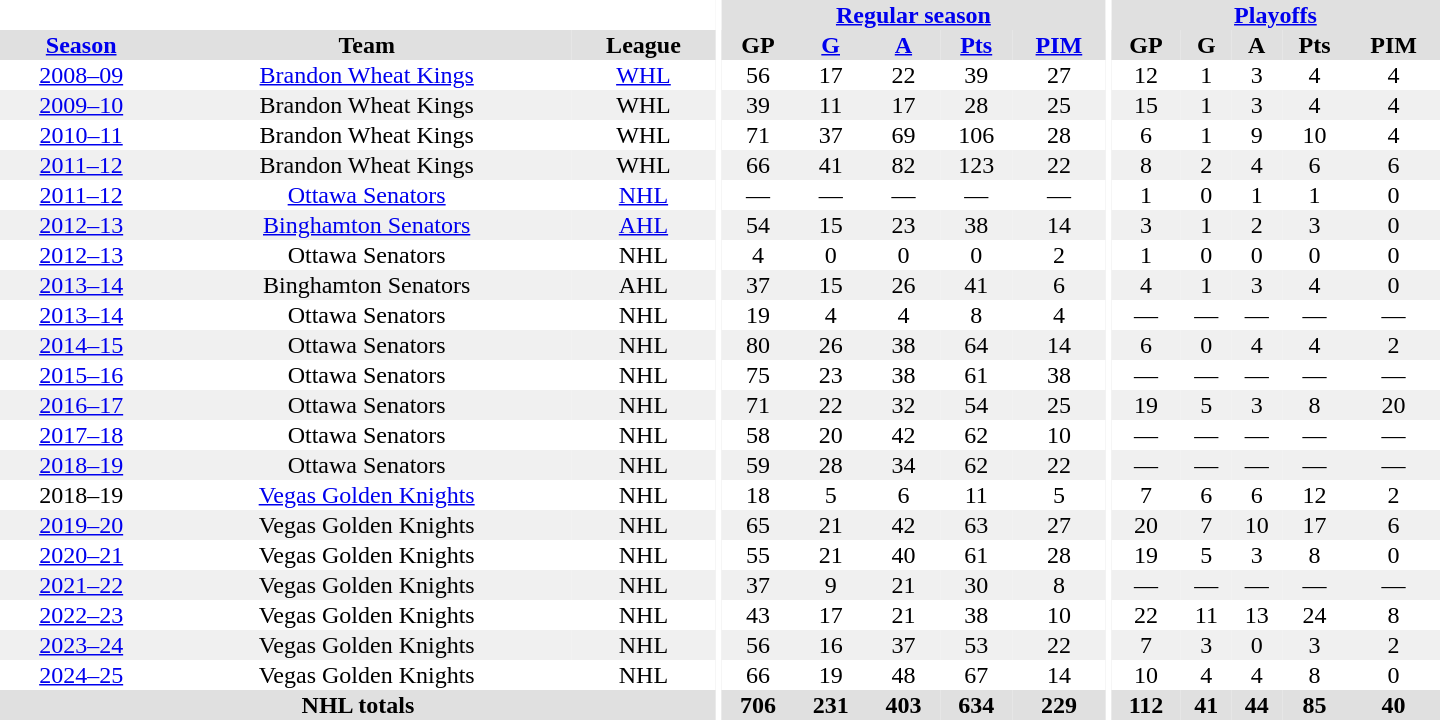<table border="0" cellpadding="1" cellspacing="0" style="text-align:center; width:60em">
<tr style="background:#e0e0e0">
<th colspan="3" style="background:#ffffff"></th>
<th rowspan="99" style="background:#ffffff"></th>
<th colspan="5"><a href='#'>Regular season</a></th>
<th rowspan="99" style="background:#ffffff"></th>
<th colspan="5"><a href='#'>Playoffs</a></th>
</tr>
<tr style="background:#e0e0e0">
<th><a href='#'>Season</a></th>
<th>Team</th>
<th>League</th>
<th>GP</th>
<th><a href='#'>G</a></th>
<th><a href='#'>A</a></th>
<th><a href='#'>Pts</a></th>
<th><a href='#'>PIM</a></th>
<th>GP</th>
<th>G</th>
<th>A</th>
<th>Pts</th>
<th>PIM</th>
</tr>
<tr>
<td><a href='#'>2008–09</a></td>
<td><a href='#'>Brandon Wheat Kings</a></td>
<td><a href='#'>WHL</a></td>
<td>56</td>
<td>17</td>
<td>22</td>
<td>39</td>
<td>27</td>
<td>12</td>
<td>1</td>
<td>3</td>
<td>4</td>
<td>4</td>
</tr>
<tr style="background:#f0f0f0">
<td><a href='#'>2009–10</a></td>
<td>Brandon Wheat Kings</td>
<td>WHL</td>
<td>39</td>
<td>11</td>
<td>17</td>
<td>28</td>
<td>25</td>
<td>15</td>
<td>1</td>
<td>3</td>
<td>4</td>
<td>4</td>
</tr>
<tr>
<td><a href='#'>2010–11</a></td>
<td>Brandon Wheat Kings</td>
<td>WHL</td>
<td>71</td>
<td>37</td>
<td>69</td>
<td>106</td>
<td>28</td>
<td>6</td>
<td>1</td>
<td>9</td>
<td>10</td>
<td>4</td>
</tr>
<tr style="background:#f0f0f0">
<td><a href='#'>2011–12</a></td>
<td>Brandon Wheat Kings</td>
<td>WHL</td>
<td>66</td>
<td>41</td>
<td>82</td>
<td>123</td>
<td>22</td>
<td>8</td>
<td>2</td>
<td>4</td>
<td>6</td>
<td>6</td>
</tr>
<tr>
<td><a href='#'>2011–12</a></td>
<td><a href='#'>Ottawa Senators</a></td>
<td><a href='#'>NHL</a></td>
<td>—</td>
<td>—</td>
<td>—</td>
<td>—</td>
<td>—</td>
<td>1</td>
<td>0</td>
<td>1</td>
<td>1</td>
<td>0</td>
</tr>
<tr style="background:#f0f0f0">
<td><a href='#'>2012–13</a></td>
<td><a href='#'>Binghamton Senators</a></td>
<td><a href='#'>AHL</a></td>
<td>54</td>
<td>15</td>
<td>23</td>
<td>38</td>
<td>14</td>
<td>3</td>
<td>1</td>
<td>2</td>
<td>3</td>
<td>0</td>
</tr>
<tr>
<td><a href='#'>2012–13</a></td>
<td>Ottawa Senators</td>
<td>NHL</td>
<td>4</td>
<td>0</td>
<td>0</td>
<td>0</td>
<td>2</td>
<td>1</td>
<td>0</td>
<td>0</td>
<td>0</td>
<td>0</td>
</tr>
<tr style="background:#f0f0f0">
<td><a href='#'>2013–14</a></td>
<td>Binghamton Senators</td>
<td>AHL</td>
<td>37</td>
<td>15</td>
<td>26</td>
<td>41</td>
<td>6</td>
<td>4</td>
<td>1</td>
<td>3</td>
<td>4</td>
<td>0</td>
</tr>
<tr>
<td><a href='#'>2013–14</a></td>
<td>Ottawa Senators</td>
<td>NHL</td>
<td>19</td>
<td>4</td>
<td>4</td>
<td>8</td>
<td>4</td>
<td>—</td>
<td>—</td>
<td>—</td>
<td>—</td>
<td>—</td>
</tr>
<tr style="background:#f0f0f0">
<td><a href='#'>2014–15</a></td>
<td>Ottawa Senators</td>
<td>NHL</td>
<td>80</td>
<td>26</td>
<td>38</td>
<td>64</td>
<td>14</td>
<td>6</td>
<td>0</td>
<td>4</td>
<td>4</td>
<td>2</td>
</tr>
<tr>
<td><a href='#'>2015–16</a></td>
<td>Ottawa Senators</td>
<td>NHL</td>
<td>75</td>
<td>23</td>
<td>38</td>
<td>61</td>
<td>38</td>
<td>—</td>
<td>—</td>
<td>—</td>
<td>—</td>
<td>—</td>
</tr>
<tr style="background:#f0f0f0">
<td><a href='#'>2016–17</a></td>
<td>Ottawa Senators</td>
<td>NHL</td>
<td>71</td>
<td>22</td>
<td>32</td>
<td>54</td>
<td>25</td>
<td>19</td>
<td>5</td>
<td>3</td>
<td>8</td>
<td>20</td>
</tr>
<tr>
<td><a href='#'>2017–18</a></td>
<td>Ottawa Senators</td>
<td>NHL</td>
<td>58</td>
<td>20</td>
<td>42</td>
<td>62</td>
<td>10</td>
<td>—</td>
<td>—</td>
<td>—</td>
<td>—</td>
<td>—</td>
</tr>
<tr style="background:#f0f0f0">
<td><a href='#'>2018–19</a></td>
<td>Ottawa Senators</td>
<td>NHL</td>
<td>59</td>
<td>28</td>
<td>34</td>
<td>62</td>
<td>22</td>
<td>—</td>
<td>—</td>
<td>—</td>
<td>—</td>
<td>—</td>
</tr>
<tr>
<td>2018–19</td>
<td><a href='#'>Vegas Golden Knights</a></td>
<td>NHL</td>
<td>18</td>
<td>5</td>
<td>6</td>
<td>11</td>
<td>5</td>
<td>7</td>
<td>6</td>
<td>6</td>
<td>12</td>
<td>2</td>
</tr>
<tr style="background:#f0f0f0">
<td><a href='#'>2019–20</a></td>
<td>Vegas Golden Knights</td>
<td>NHL</td>
<td>65</td>
<td>21</td>
<td>42</td>
<td>63</td>
<td>27</td>
<td>20</td>
<td>7</td>
<td>10</td>
<td>17</td>
<td>6</td>
</tr>
<tr>
<td><a href='#'>2020–21</a></td>
<td>Vegas Golden Knights</td>
<td>NHL</td>
<td>55</td>
<td>21</td>
<td>40</td>
<td>61</td>
<td>28</td>
<td>19</td>
<td>5</td>
<td>3</td>
<td>8</td>
<td>0</td>
</tr>
<tr style="background:#f0f0f0">
<td><a href='#'>2021–22</a></td>
<td>Vegas Golden Knights</td>
<td>NHL</td>
<td>37</td>
<td>9</td>
<td>21</td>
<td>30</td>
<td>8</td>
<td>—</td>
<td>—</td>
<td>—</td>
<td>—</td>
<td>—</td>
</tr>
<tr>
<td><a href='#'>2022–23</a></td>
<td>Vegas Golden Knights</td>
<td>NHL</td>
<td>43</td>
<td>17</td>
<td>21</td>
<td>38</td>
<td>10</td>
<td>22</td>
<td>11</td>
<td>13</td>
<td>24</td>
<td>8</td>
</tr>
<tr>
</tr>
<tr style="background:#f0f0f0">
<td><a href='#'>2023–24</a></td>
<td>Vegas Golden Knights</td>
<td>NHL</td>
<td>56</td>
<td>16</td>
<td>37</td>
<td>53</td>
<td>22</td>
<td>7</td>
<td>3</td>
<td>0</td>
<td>3</td>
<td>2</td>
</tr>
<tr>
<td><a href='#'>2024–25</a></td>
<td>Vegas Golden Knights</td>
<td>NHL</td>
<td>66</td>
<td>19</td>
<td>48</td>
<td>67</td>
<td>14</td>
<td>10</td>
<td>4</td>
<td>4</td>
<td>8</td>
<td>0</td>
</tr>
<tr style="background:#e0e0e0">
<th colspan="3">NHL totals</th>
<th>706</th>
<th>231</th>
<th>403</th>
<th>634</th>
<th>229</th>
<th>112</th>
<th>41</th>
<th>44</th>
<th>85</th>
<th>40</th>
</tr>
</table>
